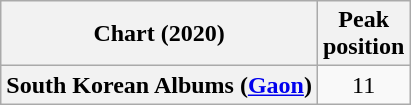<table class="wikitable sortable plainrowheaders" style="text-align:center">
<tr>
<th scope="col">Chart (2020)</th>
<th scope="col">Peak<br>position</th>
</tr>
<tr>
<th scope="row">South Korean Albums (<a href='#'>Gaon</a>)</th>
<td align="center">11</td>
</tr>
</table>
